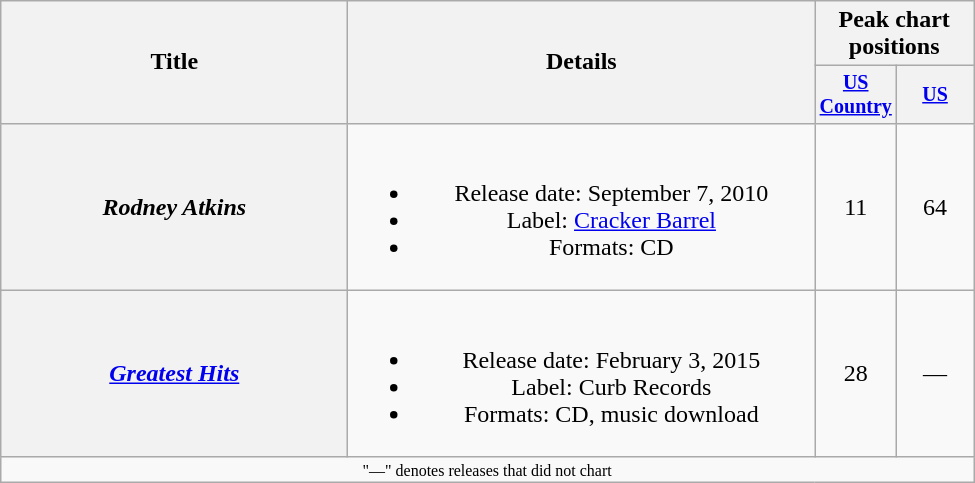<table class="wikitable plainrowheaders" style="text-align:center;">
<tr>
<th rowspan="2" style="width:14em;">Title</th>
<th rowspan="2" style="width:19em;">Details</th>
<th colspan="2">Peak chart<br>positions</th>
</tr>
<tr style="font-size:smaller;">
<th style="width:45px;"><a href='#'>US Country</a><br></th>
<th style="width:45px;"><a href='#'>US</a><br></th>
</tr>
<tr>
<th scope="row"><em>Rodney Atkins</em></th>
<td><br><ul><li>Release date: September 7, 2010</li><li>Label: <a href='#'>Cracker Barrel</a></li><li>Formats: CD</li></ul></td>
<td>11</td>
<td>64</td>
</tr>
<tr>
<th scope="row"><em><a href='#'>Greatest Hits</a></em></th>
<td><br><ul><li>Release date: February 3, 2015</li><li>Label: Curb Records</li><li>Formats: CD, music download</li></ul></td>
<td>28</td>
<td>—</td>
</tr>
<tr>
<td colspan="4" style="font-size:8pt">"—" denotes releases that did not chart</td>
</tr>
</table>
